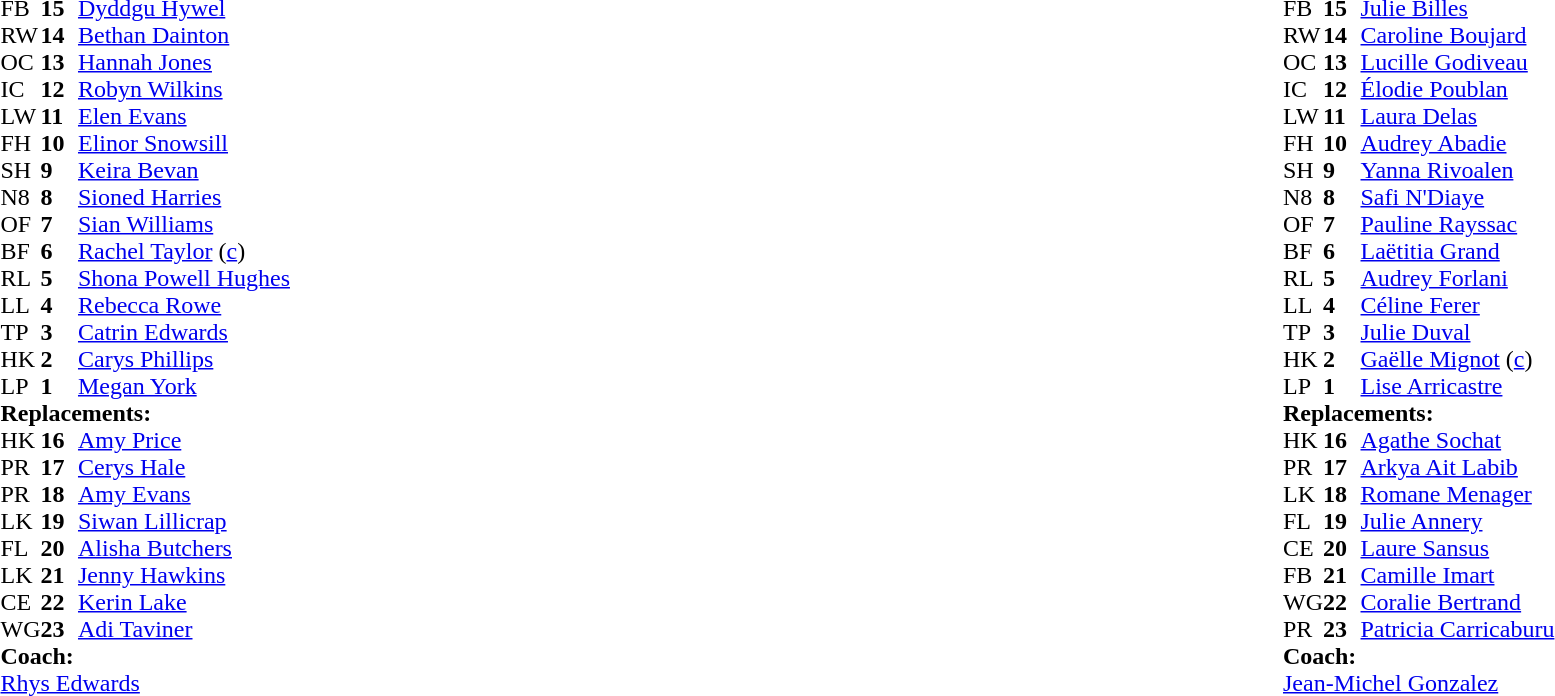<table style="width:100%">
<tr>
<td style="vertical-align:top; width:50%"><br><table cellspacing="0" cellpadding="0">
<tr>
<th width="25"></th>
<th width="25"></th>
</tr>
<tr>
<td>FB</td>
<td><strong>15</strong></td>
<td><a href='#'>Dyddgu Hywel</a></td>
</tr>
<tr>
<td>RW</td>
<td><strong>14</strong></td>
<td><a href='#'>Bethan Dainton</a></td>
</tr>
<tr>
<td>OC</td>
<td><strong>13</strong></td>
<td><a href='#'>Hannah Jones</a></td>
<td></td>
<td></td>
</tr>
<tr>
<td>IC</td>
<td><strong>12</strong></td>
<td><a href='#'>Robyn Wilkins</a></td>
<td></td>
</tr>
<tr>
<td>LW</td>
<td><strong>11</strong></td>
<td><a href='#'>Elen Evans</a></td>
<td></td>
</tr>
<tr>
<td>FH</td>
<td><strong>10</strong></td>
<td><a href='#'>Elinor Snowsill</a></td>
</tr>
<tr>
<td>SH</td>
<td><strong>9</strong></td>
<td><a href='#'>Keira Bevan</a></td>
</tr>
<tr>
<td>N8</td>
<td><strong>8</strong></td>
<td><a href='#'>Sioned Harries</a></td>
<td></td>
<td></td>
</tr>
<tr>
<td>OF</td>
<td><strong>7</strong></td>
<td><a href='#'>Sian Williams</a></td>
<td></td>
<td></td>
</tr>
<tr>
<td>BF</td>
<td><strong>6</strong></td>
<td><a href='#'>Rachel Taylor</a> (<a href='#'>c</a>)</td>
</tr>
<tr>
<td>RL</td>
<td><strong>5</strong></td>
<td><a href='#'>Shona Powell Hughes</a></td>
<td></td>
<td></td>
</tr>
<tr>
<td>LL</td>
<td><strong>4</strong></td>
<td><a href='#'>Rebecca Rowe</a></td>
<td></td>
</tr>
<tr>
<td>TP</td>
<td><strong>3</strong></td>
<td><a href='#'>Catrin Edwards</a></td>
<td></td>
</tr>
<tr>
<td>HK</td>
<td><strong>2</strong></td>
<td><a href='#'>Carys Phillips</a></td>
<td></td>
</tr>
<tr>
<td>LP</td>
<td><strong>1</strong></td>
<td><a href='#'>Megan York</a></td>
<td></td>
<td></td>
</tr>
<tr>
<td colspan=4><strong>Replacements:</strong></td>
</tr>
<tr>
<td>HK</td>
<td><strong>16</strong></td>
<td><a href='#'>Amy Price</a></td>
<td></td>
</tr>
<tr>
<td>PR</td>
<td><strong>17</strong></td>
<td><a href='#'>Cerys Hale</a></td>
<td></td>
</tr>
<tr>
<td>PR</td>
<td><strong>18</strong></td>
<td><a href='#'>Amy Evans</a></td>
<td></td>
<td></td>
</tr>
<tr>
<td>LK</td>
<td><strong>19</strong></td>
<td><a href='#'>Siwan Lillicrap</a></td>
<td></td>
<td></td>
</tr>
<tr>
<td>FL</td>
<td><strong>20</strong></td>
<td><a href='#'>Alisha Butchers</a></td>
<td></td>
<td></td>
</tr>
<tr>
<td>LK</td>
<td><strong>21</strong></td>
<td><a href='#'>Jenny Hawkins</a></td>
<td></td>
<td></td>
</tr>
<tr>
<td>CE</td>
<td><strong>22</strong></td>
<td><a href='#'>Kerin Lake</a></td>
<td></td>
</tr>
<tr>
<td>WG</td>
<td><strong>23</strong></td>
<td><a href='#'>Adi Taviner</a></td>
<td></td>
<td></td>
</tr>
<tr>
<td colspan="4"><strong>Coach:</strong></td>
</tr>
<tr>
<td colspan="4"> <a href='#'>Rhys Edwards</a></td>
</tr>
</table>
</td>
<td style="vertical-align:top"></td>
<td style="vertical-align:top; width:50%"><br><table cellspacing="0" cellpadding="0" style="margin:auto">
<tr>
<th width="25"></th>
<th width="25"></th>
</tr>
<tr>
<td>FB</td>
<td><strong>15</strong></td>
<td><a href='#'>Julie Billes</a></td>
<td></td>
</tr>
<tr>
<td>RW</td>
<td><strong>14</strong></td>
<td><a href='#'>Caroline Boujard</a></td>
<td></td>
<td></td>
</tr>
<tr>
<td>OC</td>
<td><strong>13</strong></td>
<td><a href='#'>Lucille Godiveau</a></td>
</tr>
<tr>
<td>IC</td>
<td><strong>12</strong></td>
<td><a href='#'>Élodie Poublan</a></td>
</tr>
<tr>
<td>LW</td>
<td><strong>11</strong></td>
<td><a href='#'>Laura Delas</a></td>
</tr>
<tr>
<td>FH</td>
<td><strong>10</strong></td>
<td><a href='#'>Audrey Abadie</a></td>
<td></td>
<td></td>
</tr>
<tr>
<td>SH</td>
<td><strong>9</strong></td>
<td><a href='#'>Yanna Rivoalen</a></td>
<td></td>
<td></td>
</tr>
<tr>
<td>N8</td>
<td><strong>8</strong></td>
<td><a href='#'>Safi N'Diaye</a></td>
</tr>
<tr>
<td>OF</td>
<td><strong>7</strong></td>
<td><a href='#'>Pauline Rayssac</a></td>
<td></td>
</tr>
<tr>
<td>BF</td>
<td><strong>6</strong></td>
<td><a href='#'>Laëtitia Grand</a></td>
<td></td>
<td></td>
</tr>
<tr>
<td>RL</td>
<td><strong>5</strong></td>
<td><a href='#'>Audrey Forlani</a></td>
<td></td>
<td></td>
</tr>
<tr>
<td>LL</td>
<td><strong>4</strong></td>
<td><a href='#'>Céline Ferer</a></td>
</tr>
<tr>
<td>TP</td>
<td><strong>3</strong></td>
<td><a href='#'>Julie Duval</a></td>
<td></td>
<td></td>
</tr>
<tr>
<td>HK</td>
<td><strong>2</strong></td>
<td><a href='#'>Gaëlle Mignot</a> (<a href='#'>c</a>)</td>
<td></td>
<td></td>
</tr>
<tr>
<td>LP</td>
<td><strong>1</strong></td>
<td><a href='#'>Lise Arricastre</a></td>
<td></td>
<td></td>
</tr>
<tr>
<td colspan=4><strong>Replacements:</strong></td>
</tr>
<tr>
<td>HK</td>
<td><strong>16</strong></td>
<td><a href='#'>Agathe Sochat</a></td>
<td></td>
<td></td>
</tr>
<tr>
<td>PR</td>
<td><strong>17</strong></td>
<td><a href='#'>Arkya Ait Labib</a></td>
<td></td>
<td></td>
</tr>
<tr>
<td>LK</td>
<td><strong>18</strong></td>
<td><a href='#'>Romane Menager</a></td>
<td></td>
<td></td>
</tr>
<tr>
<td>FL</td>
<td><strong>19</strong></td>
<td><a href='#'>Julie Annery</a></td>
<td></td>
<td></td>
</tr>
<tr>
<td>CE</td>
<td><strong>20</strong></td>
<td><a href='#'>Laure Sansus</a></td>
<td></td>
<td></td>
</tr>
<tr>
<td>FB</td>
<td><strong>21</strong></td>
<td><a href='#'>Camille Imart</a></td>
<td></td>
<td></td>
</tr>
<tr>
<td>WG</td>
<td><strong>22</strong></td>
<td><a href='#'>Coralie Bertrand</a></td>
<td></td>
<td></td>
</tr>
<tr>
<td>PR</td>
<td><strong>23</strong></td>
<td><a href='#'>Patricia Carricaburu</a></td>
<td></td>
<td></td>
</tr>
<tr>
<td colspan="4"><strong>Coach:</strong></td>
</tr>
<tr>
<td colspan="4"> <a href='#'>Jean-Michel Gonzalez</a></td>
</tr>
</table>
</td>
</tr>
</table>
